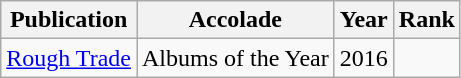<table class="sortable wikitable">
<tr>
<th>Publication</th>
<th>Accolade</th>
<th>Year</th>
<th>Rank</th>
</tr>
<tr>
<td><a href='#'>Rough Trade</a></td>
<td>Albums of the Year</td>
<td>2016</td>
<td></td>
</tr>
</table>
